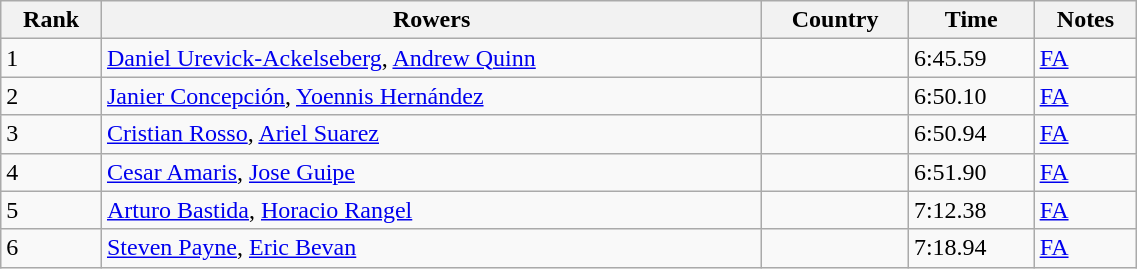<table class="wikitable" width=60%>
<tr>
<th>Rank</th>
<th>Rowers</th>
<th>Country</th>
<th>Time</th>
<th>Notes</th>
</tr>
<tr>
<td>1</td>
<td><a href='#'>Daniel Urevick-Ackelseberg</a>, <a href='#'>Andrew Quinn</a></td>
<td></td>
<td>6:45.59</td>
<td><a href='#'>FA</a></td>
</tr>
<tr>
<td>2</td>
<td><a href='#'>Janier Concepción</a>, <a href='#'>Yoennis Hernández</a></td>
<td></td>
<td>6:50.10</td>
<td><a href='#'>FA</a></td>
</tr>
<tr>
<td>3</td>
<td><a href='#'>Cristian Rosso</a>, <a href='#'>Ariel Suarez</a></td>
<td></td>
<td>6:50.94</td>
<td><a href='#'>FA</a></td>
</tr>
<tr>
<td>4</td>
<td><a href='#'>Cesar Amaris</a>, <a href='#'>Jose Guipe</a></td>
<td></td>
<td>6:51.90</td>
<td><a href='#'>FA</a></td>
</tr>
<tr>
<td>5</td>
<td><a href='#'>Arturo Bastida</a>, <a href='#'>Horacio Rangel</a></td>
<td></td>
<td>7:12.38</td>
<td><a href='#'>FA</a></td>
</tr>
<tr>
<td>6</td>
<td><a href='#'>Steven Payne</a>, <a href='#'>Eric Bevan</a></td>
<td></td>
<td>7:18.94</td>
<td><a href='#'>FA</a></td>
</tr>
</table>
